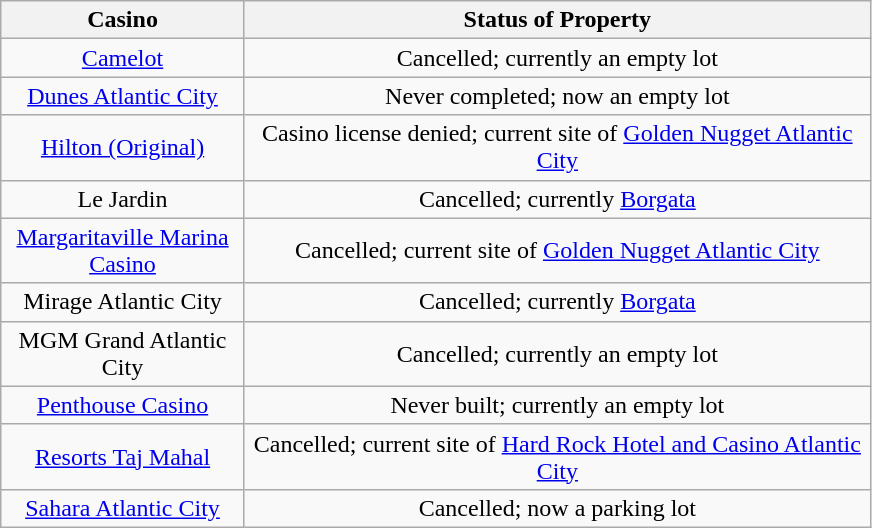<table class="wikitable sortable" style="text-align:center">
<tr>
<th width=155>Casino</th>
<th width=410>Status of Property</th>
</tr>
<tr>
<td><a href='#'>Camelot</a></td>
<td>Cancelled; currently an empty lot</td>
</tr>
<tr>
<td><a href='#'>Dunes Atlantic City</a></td>
<td>Never completed; now an empty lot</td>
</tr>
<tr>
<td><a href='#'>Hilton (Original)</a></td>
<td>Casino license denied; current site of <a href='#'>Golden Nugget Atlantic City</a></td>
</tr>
<tr>
<td>Le Jardin</td>
<td>Cancelled; currently <a href='#'>Borgata</a></td>
</tr>
<tr>
<td><a href='#'>Margaritaville Marina Casino</a></td>
<td>Cancelled; current site of <a href='#'>Golden Nugget Atlantic City</a></td>
</tr>
<tr>
<td>Mirage Atlantic City</td>
<td>Cancelled; currently <a href='#'>Borgata</a></td>
</tr>
<tr>
<td>MGM Grand Atlantic City</td>
<td>Cancelled; currently an empty lot</td>
</tr>
<tr>
<td><a href='#'>Penthouse Casino</a></td>
<td>Never built; currently an empty lot</td>
</tr>
<tr>
<td><a href='#'>Resorts Taj Mahal</a></td>
<td>Cancelled; current site of <a href='#'>Hard Rock Hotel and Casino Atlantic City</a></td>
</tr>
<tr>
<td><a href='#'>Sahara Atlantic City</a></td>
<td>Cancelled; now a parking lot</td>
</tr>
</table>
